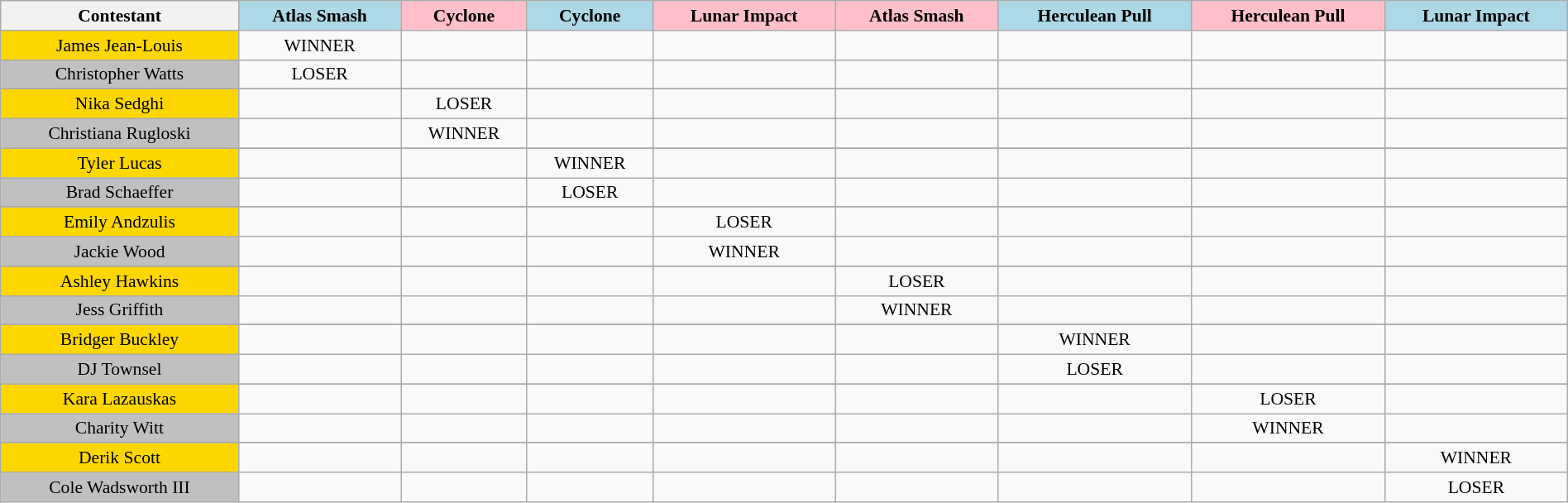<table class="wikitable" style="text-align:center; font-size:90%; width:100%">
<tr>
<th>Contestant</th>
<th style="background:lightblue;">Atlas Smash</th>
<th style="background:pink;">Cyclone</th>
<th style="background:lightblue;">Cyclone</th>
<th style="background:pink;">Lunar Impact</th>
<th style="background:pink;">Atlas Smash</th>
<th style="background:lightblue;">Herculean Pull</th>
<th style="background:pink;">Herculean Pull</th>
<th style="background:lightblue;">Lunar Impact</th>
</tr>
<tr>
<td style="background:gold;">James Jean-Louis</td>
<td>WINNER</td>
<td></td>
<td></td>
<td></td>
<td></td>
<td></td>
<td></td>
<td></td>
</tr>
<tr>
<td style="background:silver;">Christopher Watts</td>
<td>LOSER</td>
<td></td>
<td></td>
<td></td>
<td></td>
<td></td>
<td></td>
<td></td>
</tr>
<tr>
</tr>
<tr>
<td style="background:gold;">Nika Sedghi</td>
<td></td>
<td>LOSER</td>
<td></td>
<td></td>
<td></td>
<td></td>
<td></td>
<td></td>
</tr>
<tr>
<td style="background:silver;">Christiana Rugloski</td>
<td></td>
<td>WINNER</td>
<td></td>
<td></td>
<td></td>
<td></td>
<td></td>
<td></td>
</tr>
<tr>
</tr>
<tr>
<td style="background:gold;">Tyler Lucas</td>
<td></td>
<td></td>
<td>WINNER</td>
<td></td>
<td></td>
<td></td>
<td></td>
<td></td>
</tr>
<tr>
<td style="background:silver;">Brad Schaeffer</td>
<td></td>
<td></td>
<td>LOSER</td>
<td></td>
<td></td>
<td></td>
<td></td>
<td></td>
</tr>
<tr>
</tr>
<tr>
<td style="background:gold;">Emily Andzulis</td>
<td></td>
<td></td>
<td></td>
<td>LOSER</td>
<td></td>
<td></td>
<td></td>
<td></td>
</tr>
<tr>
<td style="background:silver;">Jackie Wood</td>
<td></td>
<td></td>
<td></td>
<td>WINNER</td>
<td></td>
<td></td>
<td></td>
<td></td>
</tr>
<tr>
</tr>
<tr>
<td style="background:gold;">Ashley Hawkins</td>
<td></td>
<td></td>
<td></td>
<td></td>
<td>LOSER</td>
<td></td>
<td></td>
<td></td>
</tr>
<tr>
<td style="background:silver;">Jess Griffith</td>
<td></td>
<td></td>
<td></td>
<td></td>
<td>WINNER</td>
<td></td>
<td></td>
<td></td>
</tr>
<tr>
</tr>
<tr>
<td style="background:gold;">Bridger Buckley</td>
<td></td>
<td></td>
<td></td>
<td></td>
<td></td>
<td>WINNER</td>
<td></td>
<td></td>
</tr>
<tr>
<td style="background:silver;">DJ Townsel</td>
<td></td>
<td></td>
<td></td>
<td></td>
<td></td>
<td>LOSER</td>
<td></td>
<td></td>
</tr>
<tr>
</tr>
<tr>
<td style="background:gold;">Kara Lazauskas</td>
<td></td>
<td></td>
<td></td>
<td></td>
<td></td>
<td></td>
<td>LOSER</td>
<td></td>
</tr>
<tr>
<td style="background:silver;">Charity Witt</td>
<td></td>
<td></td>
<td></td>
<td></td>
<td></td>
<td></td>
<td>WINNER</td>
<td></td>
</tr>
<tr>
</tr>
<tr>
<td style="background:gold;">Derik Scott</td>
<td></td>
<td></td>
<td></td>
<td></td>
<td></td>
<td></td>
<td></td>
<td>WINNER</td>
</tr>
<tr>
<td style="background:silver;">Cole Wadsworth III</td>
<td></td>
<td></td>
<td></td>
<td></td>
<td></td>
<td></td>
<td></td>
<td>LOSER</td>
</tr>
</table>
